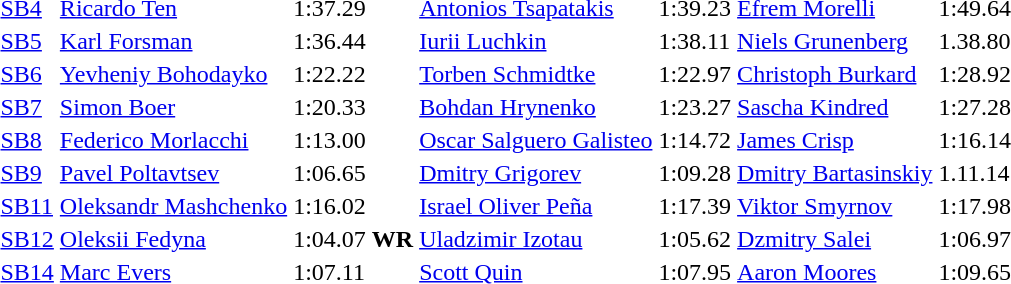<table>
<tr>
<td><a href='#'>SB4</a></td>
<td><a href='#'>Ricardo Ten</a><br></td>
<td>1:37.29</td>
<td><a href='#'>Antonios Tsapatakis</a><br></td>
<td>1:39.23</td>
<td><a href='#'>Efrem Morelli</a><br></td>
<td>1:49.64</td>
</tr>
<tr>
<td><a href='#'>SB5</a></td>
<td><a href='#'>Karl Forsman</a><br></td>
<td>1:36.44</td>
<td><a href='#'>Iurii Luchkin</a><br></td>
<td>1:38.11</td>
<td><a href='#'>Niels Grunenberg</a><br></td>
<td>1.38.80</td>
</tr>
<tr>
<td><a href='#'>SB6</a></td>
<td><a href='#'>Yevheniy Bohodayko</a><br></td>
<td>1:22.22</td>
<td><a href='#'>Torben Schmidtke</a><br></td>
<td>1:22.97</td>
<td><a href='#'>Christoph Burkard</a><br></td>
<td>1:28.92</td>
</tr>
<tr>
<td><a href='#'>SB7</a></td>
<td><a href='#'>Simon Boer</a><br></td>
<td>1:20.33</td>
<td><a href='#'>Bohdan Hrynenko</a><br></td>
<td>1:23.27</td>
<td><a href='#'>Sascha Kindred</a><br></td>
<td>1:27.28</td>
</tr>
<tr>
<td><a href='#'>SB8</a></td>
<td><a href='#'>Federico Morlacchi</a><br></td>
<td>1:13.00</td>
<td><a href='#'>Oscar Salguero Galisteo</a><br></td>
<td>1:14.72</td>
<td><a href='#'>James Crisp</a><br></td>
<td>1:16.14</td>
</tr>
<tr>
<td><a href='#'>SB9</a></td>
<td><a href='#'>Pavel Poltavtsev</a><br></td>
<td>1:06.65</td>
<td><a href='#'>Dmitry Grigorev</a><br></td>
<td>1:09.28</td>
<td><a href='#'>Dmitry Bartasinskiy</a><br></td>
<td>1.11.14</td>
</tr>
<tr>
<td><a href='#'>SB11</a></td>
<td><a href='#'>Oleksandr Mashchenko</a><br></td>
<td>1:16.02</td>
<td><a href='#'>Israel Oliver Peña</a><br></td>
<td>1:17.39</td>
<td><a href='#'>Viktor Smyrnov</a><br></td>
<td>1:17.98</td>
</tr>
<tr>
<td><a href='#'>SB12</a></td>
<td><a href='#'>Oleksii Fedyna</a><br></td>
<td>1:04.07 <strong>WR</strong></td>
<td><a href='#'>Uladzimir Izotau</a><br></td>
<td>1:05.62</td>
<td><a href='#'>Dzmitry Salei</a><br></td>
<td>1:06.97</td>
</tr>
<tr>
<td><a href='#'>SB14</a></td>
<td><a href='#'>Marc Evers</a><br></td>
<td>1:07.11</td>
<td><a href='#'>Scott Quin</a><br></td>
<td>1:07.95</td>
<td><a href='#'>Aaron Moores</a><br></td>
<td>1:09.65</td>
</tr>
</table>
